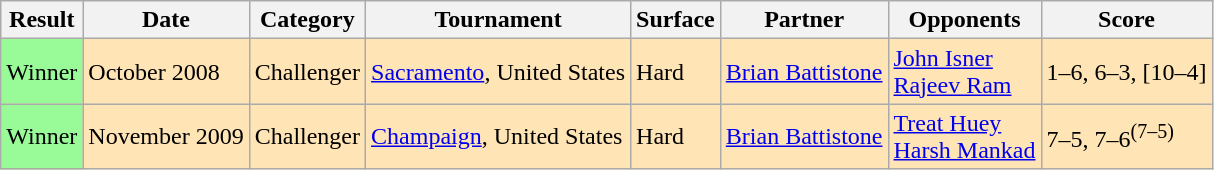<table class=wikitable>
<tr>
<th>Result</th>
<th>Date</th>
<th>Category</th>
<th>Tournament</th>
<th>Surface</th>
<th>Partner</th>
<th>Opponents</th>
<th>Score</th>
</tr>
<tr bgcolor=moccasin>
<td style="background:#98FB98">Winner</td>
<td>October 2008</td>
<td>Challenger</td>
<td><a href='#'>Sacramento</a>, United States</td>
<td>Hard</td>
<td> <a href='#'>Brian Battistone</a></td>
<td> <a href='#'>John Isner</a><br> <a href='#'>Rajeev Ram</a></td>
<td>1–6, 6–3, [10–4]</td>
</tr>
<tr bgcolor=moccasin>
<td style="background:#98FB98">Winner</td>
<td>November 2009</td>
<td>Challenger</td>
<td><a href='#'>Champaign</a>, United States</td>
<td>Hard</td>
<td> <a href='#'>Brian Battistone</a></td>
<td> <a href='#'>Treat Huey</a><br> <a href='#'>Harsh Mankad</a></td>
<td>7–5, 7–6<sup>(7–5)</sup></td>
</tr>
</table>
